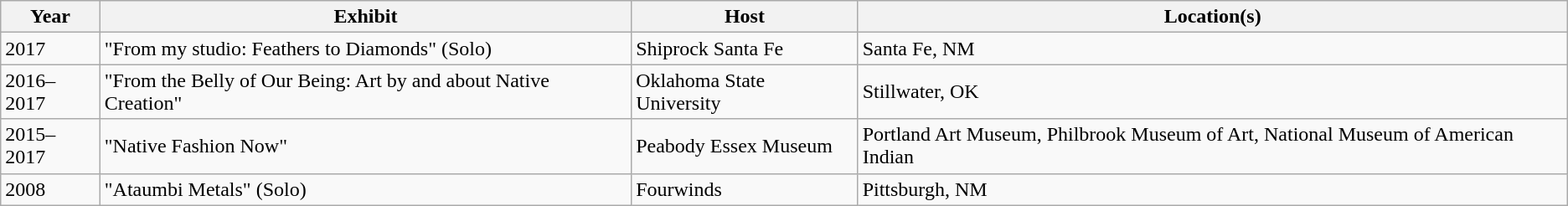<table class="wikitable">
<tr>
<th>Year</th>
<th>Exhibit</th>
<th>Host</th>
<th>Location(s)</th>
</tr>
<tr>
<td>2017</td>
<td>"From my studio: Feathers to Diamonds" (Solo)</td>
<td>Shiprock Santa Fe</td>
<td>Santa Fe, NM</td>
</tr>
<tr>
<td>2016–2017</td>
<td>"From the Belly of Our Being: Art by and about Native Creation"</td>
<td>Oklahoma State University</td>
<td>Stillwater, OK</td>
</tr>
<tr>
<td>2015–2017</td>
<td>"Native Fashion Now"</td>
<td>Peabody Essex Museum</td>
<td>Portland Art Museum, Philbrook Museum of Art, National Museum of American Indian</td>
</tr>
<tr>
<td>2008</td>
<td>"Ataumbi Metals" (Solo)</td>
<td>Fourwinds</td>
<td>Pittsburgh, NM</td>
</tr>
</table>
